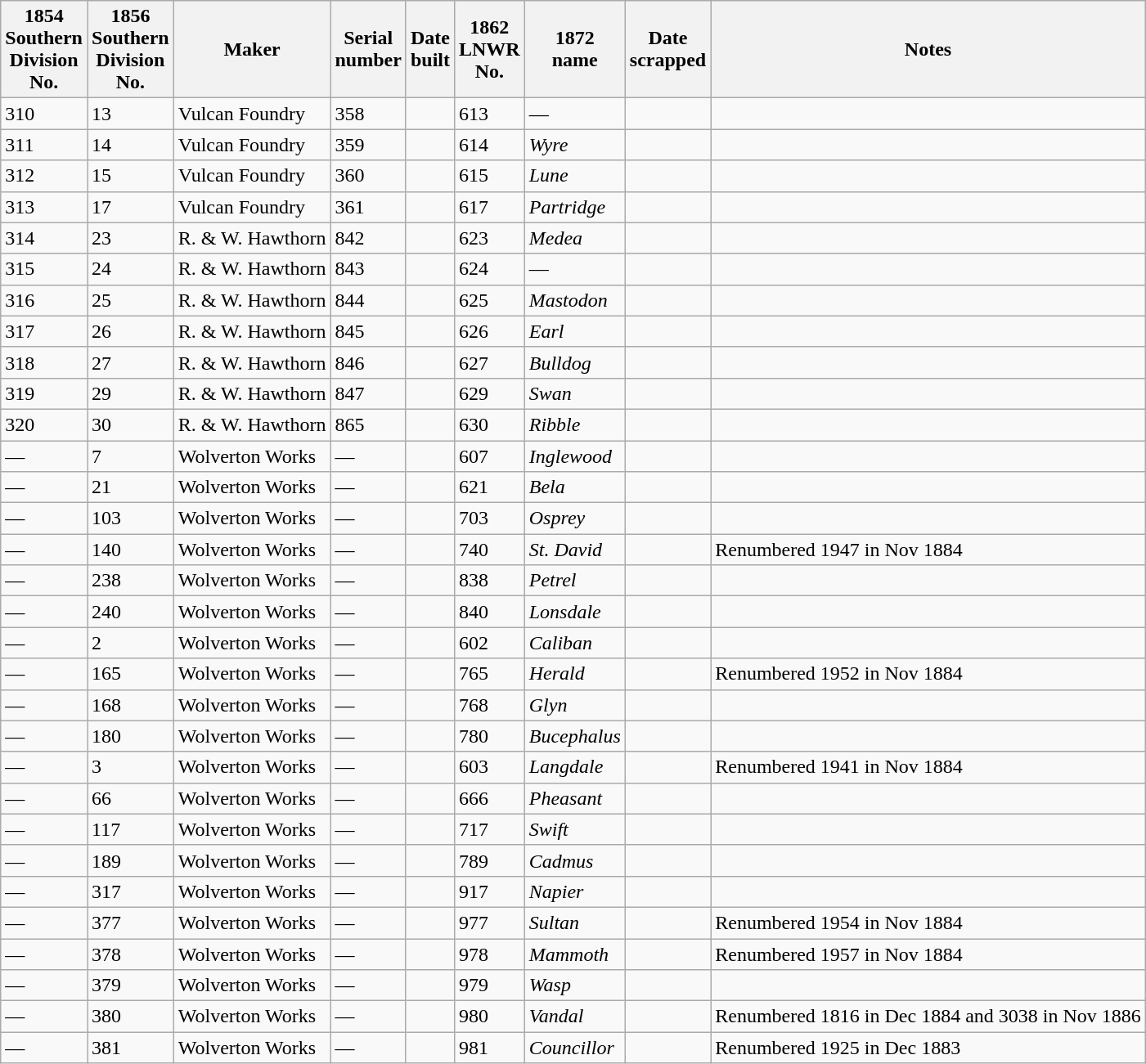<table class="wikitable sortable collapsible" style="clear:left;">
<tr>
<th>1854<br>Southern<br>Division<br>No.</th>
<th>1856<br>Southern<br>Division<br>No.</th>
<th>Maker</th>
<th>Serial<br>number</th>
<th>Date<br>built</th>
<th>1862<br>LNWR<br>No.</th>
<th>1872<br>name</th>
<th>Date<br>scrapped</th>
<th>Notes</th>
</tr>
<tr>
<td>310</td>
<td>13</td>
<td>Vulcan Foundry</td>
<td>358</td>
<td></td>
<td>613</td>
<td>—</td>
<td></td>
<td></td>
</tr>
<tr>
<td>311</td>
<td>14</td>
<td>Vulcan Foundry</td>
<td>359</td>
<td></td>
<td>614</td>
<td><em>Wyre</em></td>
<td></td>
<td></td>
</tr>
<tr>
<td>312</td>
<td>15</td>
<td>Vulcan Foundry</td>
<td>360</td>
<td></td>
<td>615</td>
<td><em>Lune</em></td>
<td></td>
<td></td>
</tr>
<tr>
<td>313</td>
<td>17</td>
<td>Vulcan Foundry</td>
<td>361</td>
<td></td>
<td>617</td>
<td><em>Partridge</em></td>
<td></td>
<td></td>
</tr>
<tr>
<td>314</td>
<td>23</td>
<td>R. & W. Hawthorn</td>
<td>842</td>
<td></td>
<td>623</td>
<td><em>Medea</em></td>
<td></td>
<td></td>
</tr>
<tr>
<td>315</td>
<td>24</td>
<td>R. & W. Hawthorn</td>
<td>843</td>
<td></td>
<td>624</td>
<td>—</td>
<td></td>
<td></td>
</tr>
<tr>
<td>316</td>
<td>25</td>
<td>R. & W. Hawthorn</td>
<td>844</td>
<td></td>
<td>625</td>
<td><em>Mastodon</em></td>
<td></td>
<td></td>
</tr>
<tr>
<td>317</td>
<td>26</td>
<td>R. & W. Hawthorn</td>
<td>845</td>
<td></td>
<td>626</td>
<td><em>Earl</em></td>
<td></td>
<td></td>
</tr>
<tr>
<td>318</td>
<td>27</td>
<td>R. & W. Hawthorn</td>
<td>846</td>
<td></td>
<td>627</td>
<td><em>Bulldog</em></td>
<td></td>
<td></td>
</tr>
<tr>
<td>319</td>
<td>29</td>
<td>R. & W. Hawthorn</td>
<td>847</td>
<td></td>
<td>629</td>
<td><em>Swan</em></td>
<td></td>
<td></td>
</tr>
<tr>
<td>320</td>
<td>30</td>
<td>R. & W. Hawthorn</td>
<td>865</td>
<td></td>
<td>630</td>
<td><em>Ribble</em></td>
<td></td>
<td></td>
</tr>
<tr>
<td>—</td>
<td>7</td>
<td>Wolverton Works</td>
<td>—</td>
<td></td>
<td>607</td>
<td><em>Inglewood</em></td>
<td></td>
<td></td>
</tr>
<tr>
<td>—</td>
<td>21</td>
<td>Wolverton Works</td>
<td>—</td>
<td></td>
<td>621</td>
<td><em>Bela</em></td>
<td></td>
<td></td>
</tr>
<tr>
<td>—</td>
<td>103</td>
<td>Wolverton Works</td>
<td>—</td>
<td></td>
<td>703</td>
<td><em>Osprey</em></td>
<td></td>
<td></td>
</tr>
<tr>
<td>—</td>
<td>140</td>
<td>Wolverton Works</td>
<td>—</td>
<td></td>
<td>740</td>
<td><em>St. David</em></td>
<td></td>
<td>Renumbered 1947 in Nov 1884</td>
</tr>
<tr>
<td>—</td>
<td>238</td>
<td>Wolverton Works</td>
<td>—</td>
<td></td>
<td>838</td>
<td><em>Petrel</em></td>
<td></td>
<td></td>
</tr>
<tr>
<td>—</td>
<td>240</td>
<td>Wolverton Works</td>
<td>—</td>
<td></td>
<td>840</td>
<td><em>Lonsdale</em></td>
<td></td>
<td></td>
</tr>
<tr>
<td>—</td>
<td>2</td>
<td>Wolverton Works</td>
<td>—</td>
<td></td>
<td>602</td>
<td><em>Caliban</em></td>
<td></td>
<td></td>
</tr>
<tr>
<td>—</td>
<td>165</td>
<td>Wolverton Works</td>
<td>—</td>
<td></td>
<td>765</td>
<td><em>Herald</em></td>
<td></td>
<td>Renumbered 1952 in Nov 1884</td>
</tr>
<tr>
<td>—</td>
<td>168</td>
<td>Wolverton Works</td>
<td>—</td>
<td></td>
<td>768</td>
<td><em>Glyn</em></td>
<td></td>
<td></td>
</tr>
<tr>
<td>—</td>
<td>180</td>
<td>Wolverton Works</td>
<td>—</td>
<td></td>
<td>780</td>
<td><em>Bucephalus</em></td>
<td></td>
<td></td>
</tr>
<tr>
<td>—</td>
<td>3</td>
<td>Wolverton Works</td>
<td>—</td>
<td></td>
<td>603</td>
<td><em>Langdale</em></td>
<td></td>
<td>Renumbered 1941 in Nov 1884</td>
</tr>
<tr>
<td>—</td>
<td>66</td>
<td>Wolverton Works</td>
<td>—</td>
<td></td>
<td>666</td>
<td><em>Pheasant</em></td>
<td></td>
<td></td>
</tr>
<tr>
<td>—</td>
<td>117</td>
<td>Wolverton Works</td>
<td>—</td>
<td></td>
<td>717</td>
<td><em>Swift</em></td>
<td></td>
<td></td>
</tr>
<tr>
<td>—</td>
<td>189</td>
<td>Wolverton Works</td>
<td>—</td>
<td></td>
<td>789</td>
<td><em>Cadmus</em></td>
<td></td>
<td></td>
</tr>
<tr>
<td>—</td>
<td>317</td>
<td>Wolverton Works</td>
<td>—</td>
<td></td>
<td>917</td>
<td><em>Napier</em></td>
<td></td>
<td></td>
</tr>
<tr>
<td>—</td>
<td>377</td>
<td>Wolverton Works</td>
<td>—</td>
<td></td>
<td>977</td>
<td><em>Sultan</em></td>
<td></td>
<td>Renumbered 1954 in Nov 1884</td>
</tr>
<tr>
<td>—</td>
<td>378</td>
<td>Wolverton Works</td>
<td>—</td>
<td></td>
<td>978</td>
<td><em>Mammoth</em></td>
<td></td>
<td>Renumbered 1957 in Nov 1884</td>
</tr>
<tr>
<td>—</td>
<td>379</td>
<td>Wolverton Works</td>
<td>—</td>
<td></td>
<td>979</td>
<td><em>Wasp</em></td>
<td></td>
<td></td>
</tr>
<tr>
<td>—</td>
<td>380</td>
<td>Wolverton Works</td>
<td>—</td>
<td></td>
<td>980</td>
<td><em>Vandal</em></td>
<td></td>
<td>Renumbered 1816 in Dec 1884 and 3038 in Nov 1886</td>
</tr>
<tr>
<td>—</td>
<td>381</td>
<td>Wolverton Works</td>
<td>—</td>
<td></td>
<td>981</td>
<td><em>Councillor</em></td>
<td></td>
<td>Renumbered 1925 in Dec 1883</td>
</tr>
</table>
